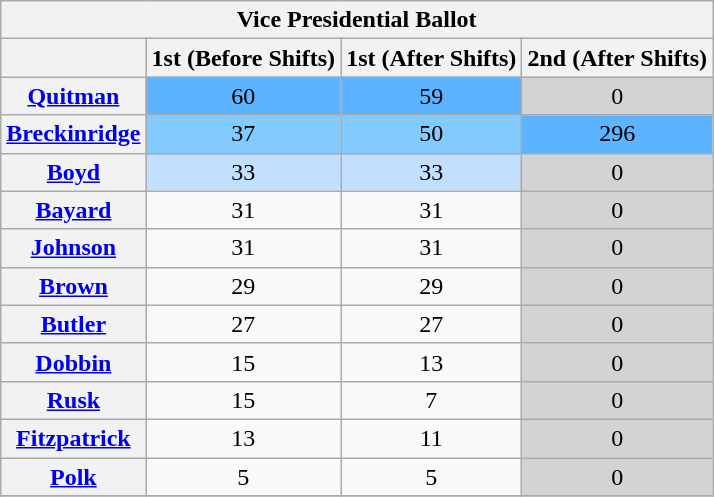<table class="wikitable sortable" style="text-align:center">
<tr>
<th colspan="4"><strong>Vice Presidential Ballot</strong></th>
</tr>
<tr>
<th></th>
<th>1st (Before Shifts)</th>
<th>1st (After Shifts)</th>
<th>2nd (After Shifts)</th>
</tr>
<tr>
<th><a href='#'>Quitman</a></th>
<td style="background:#5cb3ff">60</td>
<td style="background:#5cb3ff">59</td>
<td style="background:#d3d3d3">0</td>
</tr>
<tr>
<th><a href='#'>Breckinridge</a></th>
<td style="background:#82caff">37</td>
<td style="background:#82caff">50</td>
<td style="background:#5cb3ff">296</td>
</tr>
<tr>
<th><a href='#'>Boyd</a></th>
<td style="background:#c2dfff">33</td>
<td style="background:#c2dfff">33</td>
<td style="background:#d3d3d3">0</td>
</tr>
<tr>
<th><a href='#'>Bayard</a></th>
<td>31</td>
<td>31</td>
<td style="background:#d3d3d3">0</td>
</tr>
<tr>
<th><a href='#'>Johnson</a></th>
<td>31</td>
<td>31</td>
<td style="background:#d3d3d3">0</td>
</tr>
<tr>
<th><a href='#'>Brown</a></th>
<td>29</td>
<td>29</td>
<td style="background:#d3d3d3">0</td>
</tr>
<tr>
<th><a href='#'>Butler</a></th>
<td>27</td>
<td>27</td>
<td style="background:#d3d3d3">0</td>
</tr>
<tr>
<th><a href='#'>Dobbin</a></th>
<td>15</td>
<td>13</td>
<td style="background:#d3d3d3">0</td>
</tr>
<tr>
<th><a href='#'>Rusk</a></th>
<td>15</td>
<td>7</td>
<td style="background:#d3d3d3">0</td>
</tr>
<tr>
<th><a href='#'>Fitzpatrick</a></th>
<td>13</td>
<td>11</td>
<td style="background:#d3d3d3">0</td>
</tr>
<tr>
<th><a href='#'>Polk</a></th>
<td>5</td>
<td>5</td>
<td style="background:#d3d3d3">0</td>
</tr>
<tr>
</tr>
</table>
